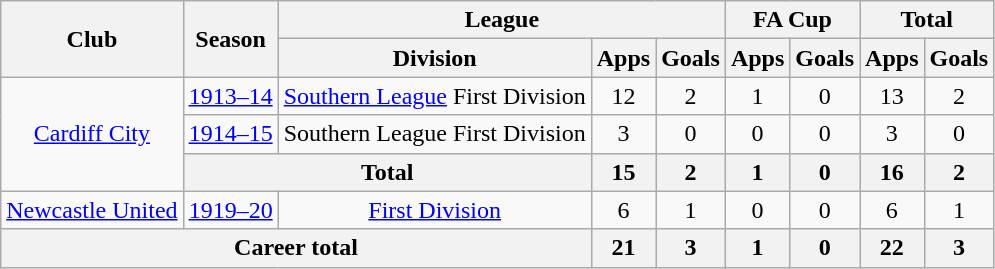<table class="wikitable" style="text-align: center">
<tr>
<th rowspan="2">Club</th>
<th rowspan="2">Season</th>
<th colspan="3">League</th>
<th colspan="2">FA Cup</th>
<th colspan="2">Total</th>
</tr>
<tr>
<th>Division</th>
<th>Apps</th>
<th>Goals</th>
<th>Apps</th>
<th>Goals</th>
<th>Apps</th>
<th>Goals</th>
</tr>
<tr>
<td rowspan="3"><a href='#'>Cardiff City</a></td>
<td><a href='#'>1913–14</a></td>
<td><a href='#'>Southern League</a> First Division</td>
<td>12</td>
<td>2</td>
<td>1</td>
<td>0</td>
<td>13</td>
<td>2</td>
</tr>
<tr>
<td><a href='#'>1914–15</a></td>
<td>Southern League First Division</td>
<td>3</td>
<td>0</td>
<td>0</td>
<td>0</td>
<td>3</td>
<td>0</td>
</tr>
<tr>
<th colspan="2">Total</th>
<th>15</th>
<th>2</th>
<th>1</th>
<th>0</th>
<th>16</th>
<th>2</th>
</tr>
<tr>
<td><a href='#'>Newcastle United</a></td>
<td><a href='#'>1919–20</a></td>
<td><a href='#'>First Division</a></td>
<td>6</td>
<td>1</td>
<td>0</td>
<td>0</td>
<td>6</td>
<td>1</td>
</tr>
<tr>
<th colspan="3">Career total</th>
<th>21</th>
<th>3</th>
<th>1</th>
<th>0</th>
<th>22</th>
<th>3</th>
</tr>
</table>
